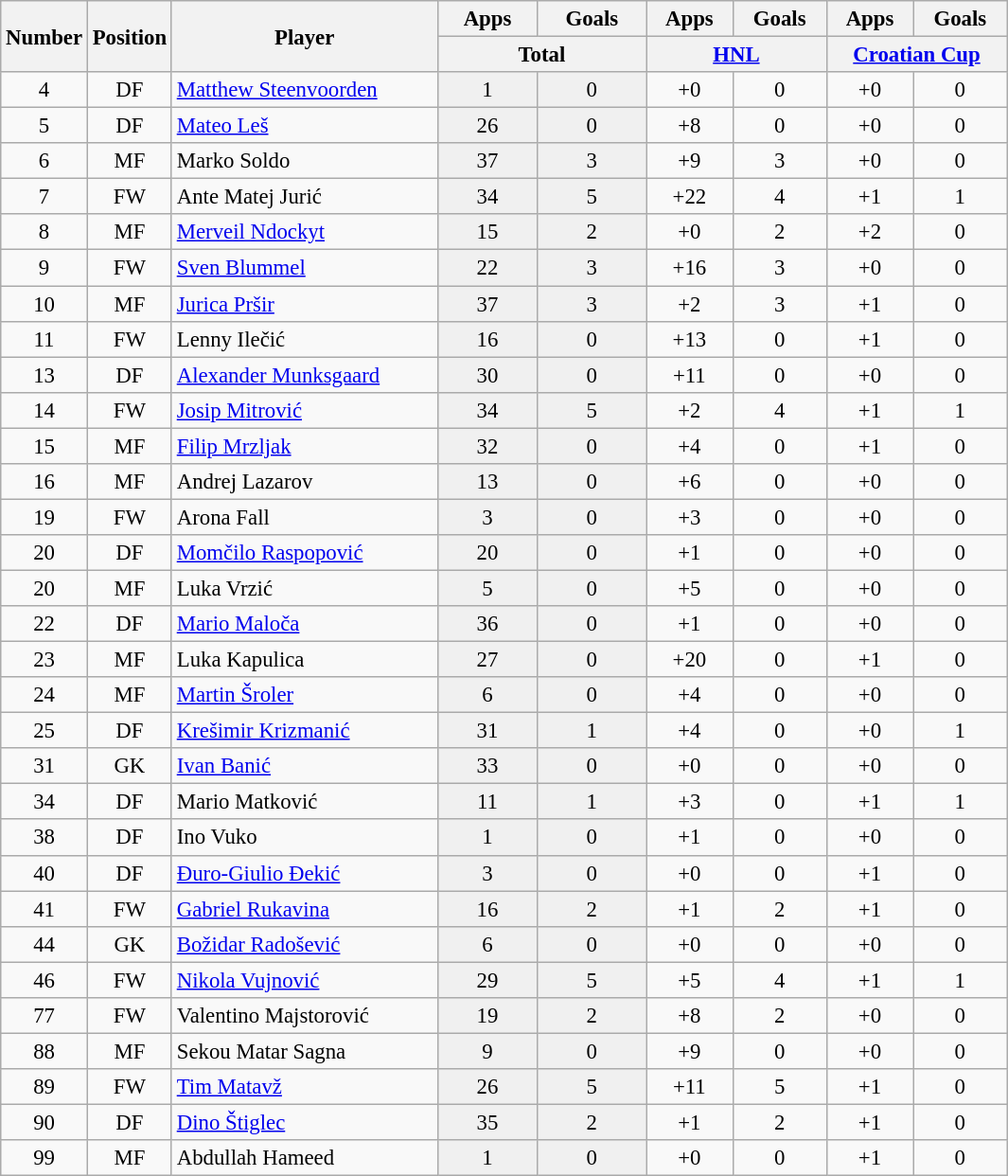<table class="wikitable sortable" style="font-size: 95%; text-align: center;">
<tr>
<th width=40 rowspan="2" align="center">Number</th>
<th width=40 rowspan="2" align="center">Position</th>
<th width=180 rowspan="2" align="center">Player</th>
<th>Apps</th>
<th>Goals</th>
<th>Apps</th>
<th>Goals</th>
<th>Apps</th>
<th>Goals</th>
</tr>
<tr>
<th class="unsortable" width=140 colspan="2" align="center">Total</th>
<th class="unsortable" width=120 colspan="2" align="center"><a href='#'>HNL</a></th>
<th class="unsortable" width=120 colspan="2" align="center"><a href='#'>Croatian Cup</a></th>
</tr>
<tr>
<td>4</td>
<td>DF</td>
<td style="text-align:left;"> <a href='#'>Matthew Steenvoorden</a></td>
<td style="background: #F0F0F0">1</td>
<td style="background: #F0F0F0">0</td>
<td>+0</td>
<td>0</td>
<td>+0</td>
<td>0</td>
</tr>
<tr>
<td>5</td>
<td>DF</td>
<td style="text-align:left;"> <a href='#'>Mateo Leš</a></td>
<td style="background: #F0F0F0">26</td>
<td style="background: #F0F0F0">0</td>
<td>+8</td>
<td>0</td>
<td>+0</td>
<td>0</td>
</tr>
<tr>
<td>6</td>
<td>MF</td>
<td style="text-align:left;"> Marko Soldo</td>
<td style="background: #F0F0F0">37</td>
<td style="background: #F0F0F0">3</td>
<td>+9</td>
<td>3</td>
<td>+0</td>
<td>0</td>
</tr>
<tr>
<td>7</td>
<td>FW</td>
<td style="text-align:left;"> Ante Matej Jurić</td>
<td style="background: #F0F0F0">34</td>
<td style="background: #F0F0F0">5</td>
<td>+22</td>
<td>4</td>
<td>+1</td>
<td>1</td>
</tr>
<tr>
<td>8</td>
<td>MF</td>
<td style="text-align:left;"> <a href='#'>Merveil Ndockyt</a></td>
<td style="background: #F0F0F0">15</td>
<td style="background: #F0F0F0">2</td>
<td>+0</td>
<td>2</td>
<td>+2</td>
<td>0</td>
</tr>
<tr>
<td>9</td>
<td>FW</td>
<td style="text-align:left;"> <a href='#'>Sven Blummel</a></td>
<td style="background: #F0F0F0">22</td>
<td style="background: #F0F0F0">3</td>
<td>+16</td>
<td>3</td>
<td>+0</td>
<td>0</td>
</tr>
<tr>
<td>10</td>
<td>MF</td>
<td style="text-align:left;"> <a href='#'>Jurica Pršir</a></td>
<td style="background: #F0F0F0">37</td>
<td style="background: #F0F0F0">3</td>
<td>+2</td>
<td>3</td>
<td>+1</td>
<td>0</td>
</tr>
<tr>
<td>11</td>
<td>FW</td>
<td style="text-align:left;"> Lenny Ilečić</td>
<td style="background: #F0F0F0">16</td>
<td style="background: #F0F0F0">0</td>
<td>+13</td>
<td>0</td>
<td>+1</td>
<td>0</td>
</tr>
<tr>
<td>13</td>
<td>DF</td>
<td style="text-align:left;"> <a href='#'>Alexander Munksgaard</a></td>
<td style="background: #F0F0F0">30</td>
<td style="background: #F0F0F0">0</td>
<td>+11</td>
<td>0</td>
<td>+0</td>
<td>0</td>
</tr>
<tr>
<td>14</td>
<td>FW</td>
<td style="text-align:left;"> <a href='#'>Josip Mitrović</a></td>
<td style="background: #F0F0F0">34</td>
<td style="background: #F0F0F0">5</td>
<td>+2</td>
<td>4</td>
<td>+1</td>
<td>1</td>
</tr>
<tr>
<td>15</td>
<td>MF</td>
<td style="text-align:left;"> <a href='#'>Filip Mrzljak</a></td>
<td style="background: #F0F0F0">32</td>
<td style="background: #F0F0F0">0</td>
<td>+4</td>
<td>0</td>
<td>+1</td>
<td>0</td>
</tr>
<tr>
<td>16</td>
<td>MF</td>
<td style="text-align:left;"> Andrej Lazarov</td>
<td style="background: #F0F0F0">13</td>
<td style="background: #F0F0F0">0</td>
<td>+6</td>
<td>0</td>
<td>+0</td>
<td>0</td>
</tr>
<tr>
<td>19</td>
<td>FW</td>
<td style="text-align:left;"> Arona Fall</td>
<td style="background: #F0F0F0">3</td>
<td style="background: #F0F0F0">0</td>
<td>+3</td>
<td>0</td>
<td>+0</td>
<td>0</td>
</tr>
<tr>
<td>20</td>
<td>DF</td>
<td style="text-align:left;"> <a href='#'>Momčilo Raspopović</a></td>
<td style="background: #F0F0F0">20</td>
<td style="background: #F0F0F0">0</td>
<td>+1</td>
<td>0</td>
<td>+0</td>
<td>0</td>
</tr>
<tr>
<td>20</td>
<td>MF</td>
<td style="text-align:left;"> Luka Vrzić</td>
<td style="background: #F0F0F0">5</td>
<td style="background: #F0F0F0">0</td>
<td>+5</td>
<td>0</td>
<td>+0</td>
<td>0</td>
</tr>
<tr>
<td>22</td>
<td>DF</td>
<td style="text-align:left;"> <a href='#'>Mario Maloča</a></td>
<td style="background: #F0F0F0">36</td>
<td style="background: #F0F0F0">0</td>
<td>+1</td>
<td>0</td>
<td>+0</td>
<td>0</td>
</tr>
<tr>
<td>23</td>
<td>MF</td>
<td style="text-align:left;"> Luka Kapulica</td>
<td style="background: #F0F0F0">27</td>
<td style="background: #F0F0F0">0</td>
<td>+20</td>
<td>0</td>
<td>+1</td>
<td>0</td>
</tr>
<tr>
<td>24</td>
<td>MF</td>
<td style="text-align:left;"> <a href='#'>Martin Šroler</a></td>
<td style="background: #F0F0F0">6</td>
<td style="background: #F0F0F0">0</td>
<td>+4</td>
<td>0</td>
<td>+0</td>
<td>0</td>
</tr>
<tr>
<td>25</td>
<td>DF</td>
<td style="text-align:left;"> <a href='#'>Krešimir Krizmanić</a></td>
<td style="background: #F0F0F0">31</td>
<td style="background: #F0F0F0">1</td>
<td>+4</td>
<td>0</td>
<td>+0</td>
<td>1</td>
</tr>
<tr>
<td>31</td>
<td>GK</td>
<td style="text-align:left;"> <a href='#'>Ivan Banić</a></td>
<td style="background: #F0F0F0">33</td>
<td style="background: #F0F0F0">0</td>
<td>+0</td>
<td>0</td>
<td>+0</td>
<td>0</td>
</tr>
<tr>
<td>34</td>
<td>DF</td>
<td style="text-align:left;"> Mario Matković</td>
<td style="background: #F0F0F0">11</td>
<td style="background: #F0F0F0">1</td>
<td>+3</td>
<td>0</td>
<td>+1</td>
<td>1</td>
</tr>
<tr>
<td>38</td>
<td>DF</td>
<td style="text-align:left;"> Ino Vuko</td>
<td style="background: #F0F0F0">1</td>
<td style="background: #F0F0F0">0</td>
<td>+1</td>
<td>0</td>
<td>+0</td>
<td>0</td>
</tr>
<tr>
<td>40</td>
<td>DF</td>
<td style="text-align:left;"> <a href='#'>Đuro-Giulio Đekić</a></td>
<td style="background: #F0F0F0">3</td>
<td style="background: #F0F0F0">0</td>
<td>+0</td>
<td>0</td>
<td>+1</td>
<td>0</td>
</tr>
<tr>
<td>41</td>
<td>FW</td>
<td style="text-align:left;"> <a href='#'>Gabriel Rukavina</a></td>
<td style="background: #F0F0F0">16</td>
<td style="background: #F0F0F0">2</td>
<td>+1</td>
<td>2</td>
<td>+1</td>
<td>0</td>
</tr>
<tr>
<td>44</td>
<td>GK</td>
<td style="text-align:left;"> <a href='#'>Božidar Radošević</a></td>
<td style="background: #F0F0F0">6</td>
<td style="background: #F0F0F0">0</td>
<td>+0</td>
<td>0</td>
<td>+0</td>
<td>0</td>
</tr>
<tr>
<td>46</td>
<td>FW</td>
<td style="text-align:left;"> <a href='#'>Nikola Vujnović</a></td>
<td style="background: #F0F0F0">29</td>
<td style="background: #F0F0F0">5</td>
<td>+5</td>
<td>4</td>
<td>+1</td>
<td>1</td>
</tr>
<tr>
<td>77</td>
<td>FW</td>
<td style="text-align:left;"> Valentino Majstorović</td>
<td style="background: #F0F0F0">19</td>
<td style="background: #F0F0F0">2</td>
<td>+8</td>
<td>2</td>
<td>+0</td>
<td>0</td>
</tr>
<tr>
<td>88</td>
<td>MF</td>
<td style="text-align:left;"> Sekou Matar Sagna</td>
<td style="background: #F0F0F0">9</td>
<td style="background: #F0F0F0">0</td>
<td>+9</td>
<td>0</td>
<td>+0</td>
<td>0</td>
</tr>
<tr>
<td>89</td>
<td>FW</td>
<td style="text-align:left;"> <a href='#'>Tim Matavž</a></td>
<td style="background: #F0F0F0">26</td>
<td style="background: #F0F0F0">5</td>
<td>+11</td>
<td>5</td>
<td>+1</td>
<td>0</td>
</tr>
<tr>
<td>90</td>
<td>DF</td>
<td style="text-align:left;"> <a href='#'>Dino Štiglec</a></td>
<td style="background: #F0F0F0">35</td>
<td style="background: #F0F0F0">2</td>
<td>+1</td>
<td>2</td>
<td>+1</td>
<td>0</td>
</tr>
<tr>
<td>99</td>
<td>MF</td>
<td style="text-align:left;"> Abdullah Hameed</td>
<td style="background: #F0F0F0">1</td>
<td style="background: #F0F0F0">0</td>
<td>+0</td>
<td>0</td>
<td>+1</td>
<td>0</td>
</tr>
</table>
